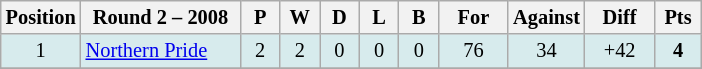<table class="wikitable" style="text-align:center; font-size:85%;">
<tr>
<th width=40 abbr="Position">Position</th>
<th width=100>Round 2 – 2008</th>
<th width=20 abbr="Played">P</th>
<th width=20 abbr="Won">W</th>
<th width=20 abbr="Drawn">D</th>
<th width=20 abbr="Lost">L</th>
<th width=20 abbr="Bye">B</th>
<th width=40 abbr="Points for">For</th>
<th width=40 abbr="Points against">Against</th>
<th width=40 abbr="Points difference">Diff</th>
<th width=25 abbr="Points">Pts</th>
</tr>
<tr style="background: #d7ebed;">
<td>1</td>
<td style="text-align:left;"> <a href='#'>Northern Pride</a></td>
<td>2</td>
<td>2</td>
<td>0</td>
<td>0</td>
<td>0</td>
<td>76</td>
<td>34</td>
<td>+42</td>
<td><strong>4</strong></td>
</tr>
<tr>
</tr>
</table>
